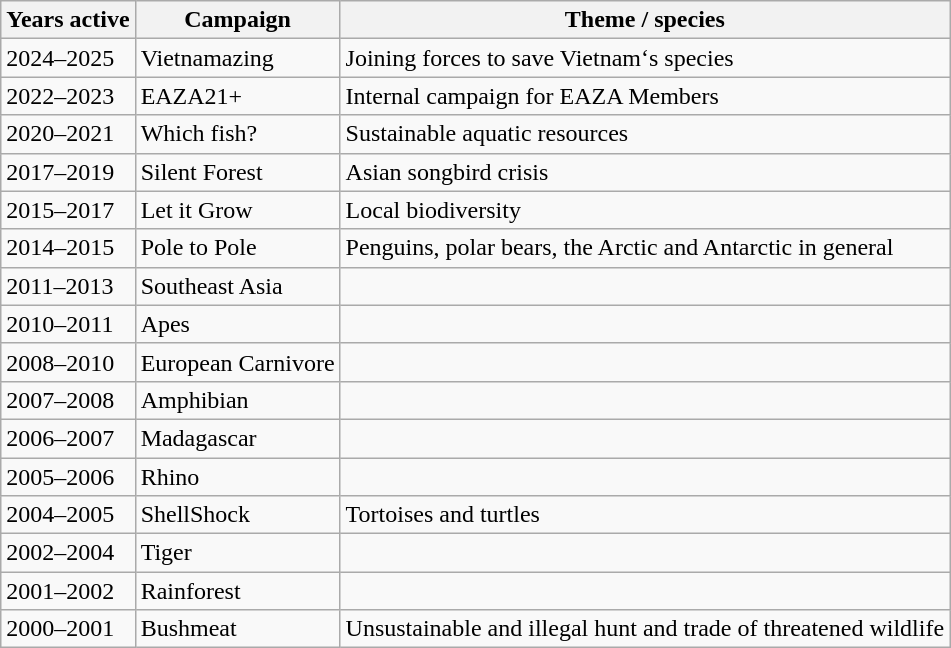<table class="wikitable">
<tr>
<th>Years active</th>
<th>Campaign</th>
<th>Theme / species</th>
</tr>
<tr>
<td>2024–2025</td>
<td>Vietnamazing</td>
<td>Joining forces to save Vietnam‘s species</td>
</tr>
<tr>
<td>2022–2023</td>
<td>EAZA21+</td>
<td>Internal campaign for EAZA Members</td>
</tr>
<tr>
<td>2020–2021</td>
<td>Which fish?</td>
<td>Sustainable aquatic resources</td>
</tr>
<tr>
<td>2017–2019</td>
<td>Silent Forest</td>
<td>Asian songbird crisis</td>
</tr>
<tr>
<td>2015–2017</td>
<td>Let it Grow</td>
<td>Local biodiversity</td>
</tr>
<tr>
<td>2014–2015</td>
<td>Pole to Pole</td>
<td>Penguins, polar bears, the Arctic and Antarctic in general</td>
</tr>
<tr>
<td>2011–2013</td>
<td>Southeast Asia</td>
<td></td>
</tr>
<tr>
<td>2010–2011</td>
<td>Apes</td>
<td></td>
</tr>
<tr>
<td>2008–2010</td>
<td>European Carnivore</td>
<td></td>
</tr>
<tr>
<td>2007–2008</td>
<td>Amphibian</td>
<td></td>
</tr>
<tr>
<td>2006–2007</td>
<td>Madagascar</td>
<td></td>
</tr>
<tr>
<td>2005–2006</td>
<td>Rhino</td>
<td></td>
</tr>
<tr>
<td>2004–2005</td>
<td>ShellShock</td>
<td>Tortoises and turtles</td>
</tr>
<tr>
<td>2002–2004</td>
<td>Tiger</td>
<td></td>
</tr>
<tr>
<td>2001–2002</td>
<td>Rainforest</td>
<td></td>
</tr>
<tr>
<td>2000–2001</td>
<td>Bushmeat</td>
<td>Unsustainable and illegal hunt and trade of threatened wildlife</td>
</tr>
</table>
